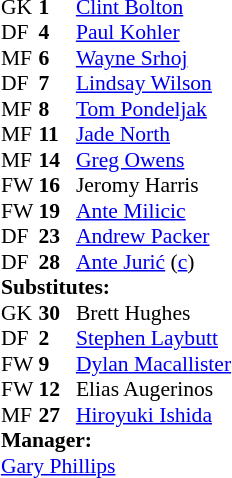<table style="font-size: 90%" cellspacing="0" cellpadding="0" align=center>
<tr>
<th width=25></th>
<th width=25></th>
</tr>
<tr>
<td>GK</td>
<td><strong>1</strong></td>
<td> <a href='#'>Clint Bolton</a></td>
</tr>
<tr>
<td>DF</td>
<td><strong>4</strong></td>
<td> <a href='#'>Paul Kohler</a></td>
</tr>
<tr>
<td>MF</td>
<td><strong>6</strong></td>
<td> <a href='#'>Wayne Srhoj</a></td>
<td></td>
<td></td>
</tr>
<tr>
<td>DF</td>
<td><strong>7</strong></td>
<td> <a href='#'>Lindsay Wilson</a></td>
</tr>
<tr>
<td>MF</td>
<td><strong>8</strong></td>
<td> <a href='#'>Tom Pondeljak</a></td>
</tr>
<tr>
<td>MF</td>
<td><strong>11</strong></td>
<td> <a href='#'>Jade North</a></td>
</tr>
<tr>
<td>MF</td>
<td><strong>14</strong></td>
<td> <a href='#'>Greg Owens</a></td>
<td></td>
<td></td>
</tr>
<tr>
<td>FW</td>
<td><strong>16</strong></td>
<td> Jeromy Harris</td>
<td></td>
<td></td>
</tr>
<tr>
<td>FW</td>
<td><strong>19</strong></td>
<td> <a href='#'>Ante Milicic</a></td>
</tr>
<tr>
<td>DF</td>
<td><strong>23</strong></td>
<td> <a href='#'>Andrew Packer</a></td>
</tr>
<tr>
<td>DF</td>
<td><strong>28</strong></td>
<td> <a href='#'>Ante Jurić</a> (<a href='#'>c</a>)</td>
</tr>
<tr>
<td colspan=3><strong>Substitutes:</strong></td>
</tr>
<tr>
<td>GK</td>
<td><strong>30</strong></td>
<td> Brett Hughes</td>
</tr>
<tr>
<td>DF</td>
<td><strong>2</strong></td>
<td> <a href='#'>Stephen Laybutt</a></td>
<td></td>
<td></td>
</tr>
<tr>
<td>FW</td>
<td><strong>9</strong></td>
<td> <a href='#'>Dylan Macallister</a></td>
<td></td>
<td></td>
</tr>
<tr>
<td>FW</td>
<td><strong>12</strong></td>
<td> Elias Augerinos</td>
</tr>
<tr>
<td>MF</td>
<td><strong>27</strong></td>
<td> <a href='#'>Hiroyuki Ishida</a></td>
<td></td>
<td></td>
</tr>
<tr>
<td colspan=3><strong>Manager:</strong></td>
</tr>
<tr>
<td colspan=4> <a href='#'>Gary Phillips</a></td>
</tr>
<tr>
</tr>
</table>
